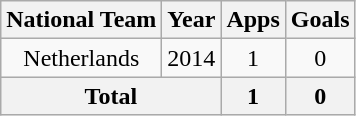<table class="wikitable" style="text-align:center">
<tr>
<th>National Team</th>
<th>Year</th>
<th>Apps</th>
<th>Goals</th>
</tr>
<tr>
<td>Netherlands</td>
<td>2014</td>
<td>1</td>
<td>0</td>
</tr>
<tr>
<th colspan="2">Total</th>
<th>1</th>
<th>0</th>
</tr>
</table>
